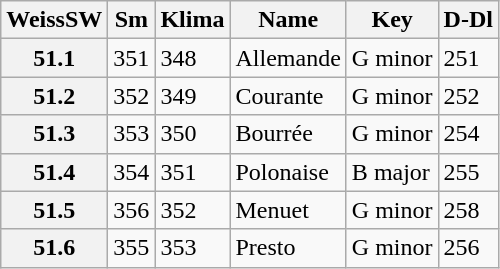<table border="1" class="wikitable sortable">
<tr>
<th data-sort-type="number">WeissSW</th>
<th>Sm</th>
<th>Klima</th>
<th class="unsortable">Name</th>
<th class="unsortable">Key</th>
<th>D-Dl</th>
</tr>
<tr>
<th data-sort-value="1">51.1</th>
<td>351</td>
<td>348</td>
<td>Allemande</td>
<td>G minor</td>
<td>251</td>
</tr>
<tr>
<th data-sort-value="2">51.2</th>
<td>352</td>
<td>349</td>
<td>Courante</td>
<td>G minor</td>
<td>252</td>
</tr>
<tr>
<th data-sort-value="3">51.3</th>
<td>353</td>
<td>350</td>
<td>Bourrée</td>
<td>G minor</td>
<td>254</td>
</tr>
<tr>
<th data-sort-value="4">51.4</th>
<td>354</td>
<td>351</td>
<td>Polonaise</td>
<td>B major</td>
<td>255</td>
</tr>
<tr>
<th data-sort-value="5">51.5</th>
<td>356</td>
<td>352</td>
<td>Menuet</td>
<td>G minor</td>
<td>258</td>
</tr>
<tr>
<th data-sort-value="6">51.6</th>
<td>355</td>
<td>353</td>
<td>Presto</td>
<td>G minor</td>
<td>256</td>
</tr>
</table>
